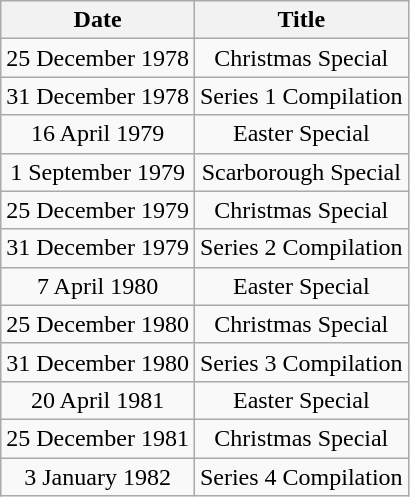<table class="wikitable" style="text-align:center;">
<tr>
<th>Date</th>
<th>Title</th>
</tr>
<tr>
<td>25 December 1978</td>
<td>Christmas Special</td>
</tr>
<tr>
<td>31 December 1978</td>
<td>Series 1 Compilation</td>
</tr>
<tr>
<td>16 April 1979</td>
<td>Easter Special</td>
</tr>
<tr>
<td>1 September 1979</td>
<td>Scarborough Special</td>
</tr>
<tr>
<td>25 December 1979</td>
<td>Christmas Special</td>
</tr>
<tr>
<td>31 December 1979</td>
<td>Series 2 Compilation</td>
</tr>
<tr>
<td>7 April 1980</td>
<td>Easter Special</td>
</tr>
<tr>
<td>25 December 1980</td>
<td>Christmas Special</td>
</tr>
<tr>
<td>31 December 1980</td>
<td>Series 3 Compilation</td>
</tr>
<tr>
<td>20 April 1981</td>
<td>Easter Special</td>
</tr>
<tr>
<td>25 December 1981</td>
<td>Christmas Special</td>
</tr>
<tr>
<td>3 January 1982</td>
<td>Series 4 Compilation</td>
</tr>
</table>
